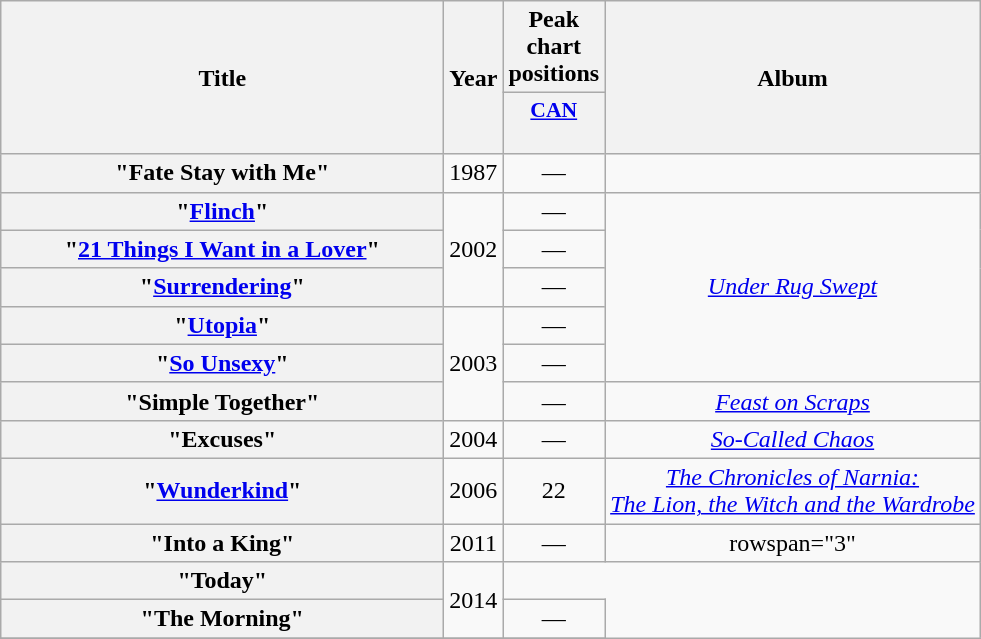<table class="wikitable plainrowheaders" style="text-align:center; border:1">
<tr>
<th scope="col" rowspan="2" style="width:18em;">Title</th>
<th scope="col" rowspan="2">Year</th>
<th scope="col" colspan="1">Peak chart positions</th>
<th scope="col" rowspan="2">Album</th>
</tr>
<tr>
<th scope="col" style="width:3em;font-size:90%;"><a href='#'>CAN<br></a><br></th>
</tr>
<tr>
<th scope="row">"Fate Stay with Me"</th>
<td>1987</td>
<td>—</td>
<td></td>
</tr>
<tr>
<th scope="row">"<a href='#'>Flinch</a>"</th>
<td rowspan="3">2002</td>
<td>—</td>
<td rowspan="5"><em><a href='#'>Under Rug Swept</a></em></td>
</tr>
<tr>
<th scope="row">"<a href='#'>21 Things I Want in a Lover</a>"</th>
<td>—</td>
</tr>
<tr>
<th scope="row">"<a href='#'>Surrendering</a>"</th>
<td>—</td>
</tr>
<tr>
<th scope="row">"<a href='#'>Utopia</a>"</th>
<td rowspan="3">2003</td>
<td>—</td>
</tr>
<tr>
<th scope="row">"<a href='#'>So Unsexy</a>"</th>
<td>—</td>
</tr>
<tr>
<th scope="row">"Simple Together"</th>
<td>—</td>
<td><em><a href='#'>Feast on Scraps</a></em></td>
</tr>
<tr>
<th scope="row">"Excuses"</th>
<td>2004</td>
<td>—</td>
<td><em><a href='#'>So-Called Chaos</a></em></td>
</tr>
<tr>
<th scope="row">"<a href='#'>Wunderkind</a>"</th>
<td>2006</td>
<td>22</td>
<td><em><a href='#'>The Chronicles of Narnia:<br>The Lion, the Witch and the Wardrobe</a></em></td>
</tr>
<tr>
<th scope="row">"Into a King"</th>
<td>2011</td>
<td>—</td>
<td>rowspan="3" </td>
</tr>
<tr>
<th scope="row">"Today"</th>
<td rowspan="2">2014</td>
</tr>
<tr>
<th scope="row">"The Morning"</th>
<td>—</td>
</tr>
<tr>
</tr>
</table>
